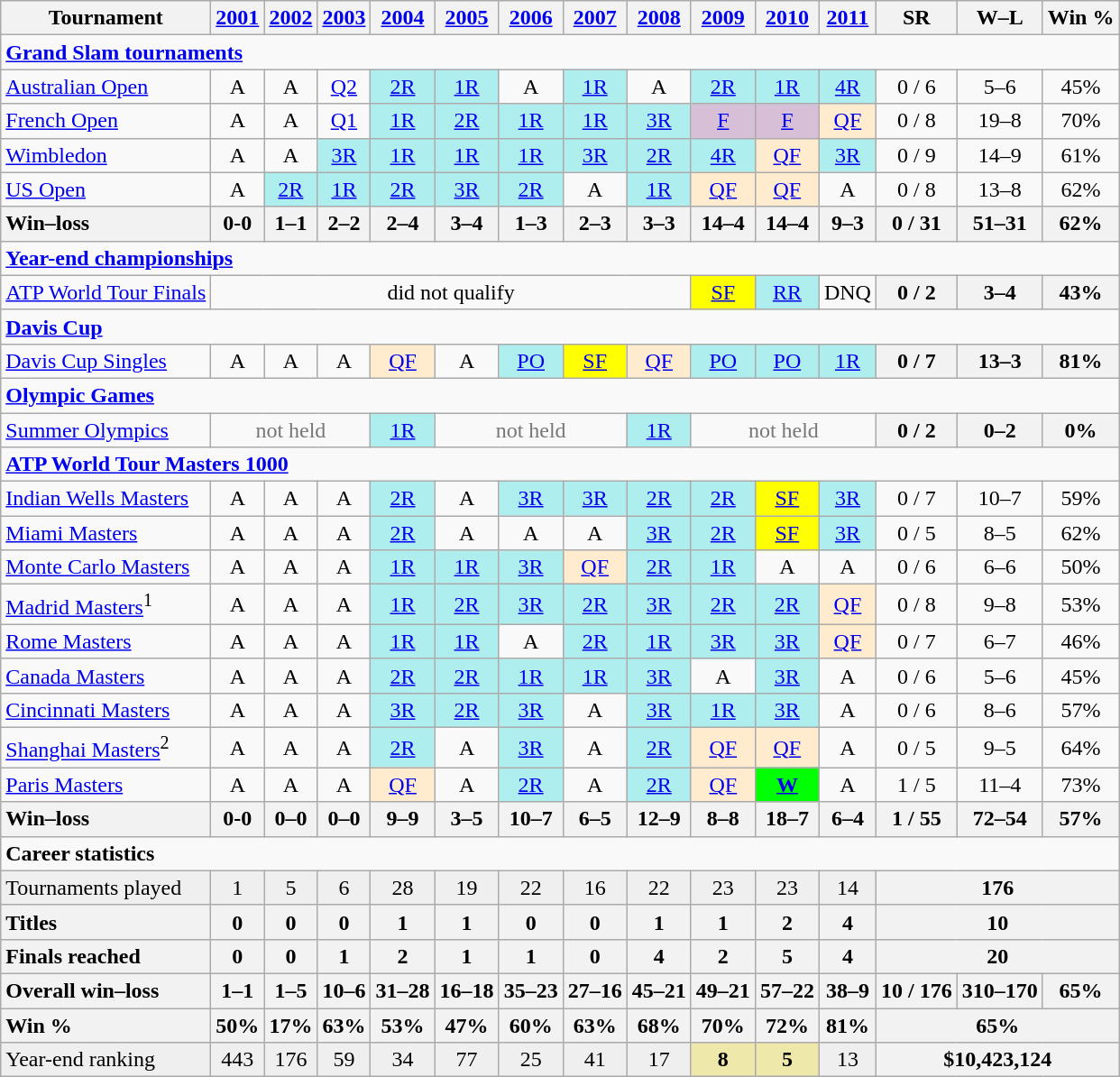<table class=wikitable style=text-align:center>
<tr>
<th>Tournament</th>
<th><a href='#'>2001</a></th>
<th><a href='#'>2002</a></th>
<th><a href='#'>2003</a></th>
<th><a href='#'>2004</a></th>
<th><a href='#'>2005</a></th>
<th><a href='#'>2006</a></th>
<th><a href='#'>2007</a></th>
<th><a href='#'>2008</a></th>
<th><a href='#'>2009</a></th>
<th><a href='#'>2010</a></th>
<th><a href='#'>2011</a></th>
<th>SR</th>
<th>W–L</th>
<th>Win %</th>
</tr>
<tr>
<td colspan=25 align=left><a href='#'><strong>Grand Slam tournaments</strong></a></td>
</tr>
<tr>
<td align=left><a href='#'>Australian Open</a></td>
<td>A</td>
<td>A</td>
<td><a href='#'>Q2</a></td>
<td bgcolor=afeeee><a href='#'>2R</a></td>
<td bgcolor=afeeee><a href='#'>1R</a></td>
<td>A</td>
<td bgcolor=afeeee><a href='#'>1R</a></td>
<td>A</td>
<td bgcolor=afeeee><a href='#'>2R</a></td>
<td bgcolor=afeeee><a href='#'>1R</a></td>
<td bgcolor=afeeee><a href='#'>4R</a></td>
<td>0 / 6</td>
<td>5–6</td>
<td>45%</td>
</tr>
<tr>
<td align=left><a href='#'>French Open</a></td>
<td>A</td>
<td>A</td>
<td><a href='#'>Q1</a></td>
<td bgcolor=afeeee><a href='#'>1R</a></td>
<td bgcolor=afeeee><a href='#'>2R</a></td>
<td bgcolor=afeeee><a href='#'>1R</a></td>
<td bgcolor=afeeee><a href='#'>1R</a></td>
<td bgcolor=afeeee><a href='#'>3R</a></td>
<td bgcolor=thistle><a href='#'>F</a></td>
<td bgcolor=thistle><a href='#'>F</a></td>
<td bgcolor=ffebcd><a href='#'>QF</a></td>
<td>0 / 8</td>
<td>19–8</td>
<td>70%</td>
</tr>
<tr>
<td align=left><a href='#'>Wimbledon</a></td>
<td>A</td>
<td>A</td>
<td bgcolor=afeeee><a href='#'>3R</a></td>
<td bgcolor=afeeee><a href='#'>1R</a></td>
<td bgcolor=afeeee><a href='#'>1R</a></td>
<td bgcolor=afeeee><a href='#'>1R</a></td>
<td bgcolor=afeeee><a href='#'>3R</a></td>
<td bgcolor=afeeee><a href='#'>2R</a></td>
<td bgcolor=afeeee><a href='#'>4R</a></td>
<td bgcolor=ffebcd><a href='#'>QF</a></td>
<td bgcolor=afeeee><a href='#'>3R</a></td>
<td>0 / 9</td>
<td>14–9</td>
<td>61%</td>
</tr>
<tr>
<td align=left><a href='#'>US Open</a></td>
<td>A</td>
<td bgcolor=afeeee><a href='#'>2R</a></td>
<td bgcolor=afeeee><a href='#'>1R</a></td>
<td bgcolor=afeeee><a href='#'>2R</a></td>
<td bgcolor=afeeee><a href='#'>3R</a></td>
<td bgcolor=afeeee><a href='#'>2R</a></td>
<td>A</td>
<td bgcolor=afeeee><a href='#'>1R</a></td>
<td bgcolor=ffebcd><a href='#'>QF</a></td>
<td bgcolor=ffebcd><a href='#'>QF</a></td>
<td>A</td>
<td>0 / 8</td>
<td>13–8</td>
<td>62%</td>
</tr>
<tr>
<th style=text-align:left>Win–loss</th>
<th>0-0</th>
<th>1–1</th>
<th>2–2</th>
<th>2–4</th>
<th>3–4</th>
<th>1–3</th>
<th>2–3</th>
<th>3–3</th>
<th>14–4</th>
<th>14–4</th>
<th>9–3</th>
<th>0 / 31</th>
<th>51–31</th>
<th>62%</th>
</tr>
<tr>
<td colspan=25 align=left><strong><a href='#'>Year-end championships</a></strong></td>
</tr>
<tr>
<td align=left><a href='#'>ATP World Tour Finals</a></td>
<td colspan=8>did not qualify</td>
<td bgcolor=yellow><a href='#'>SF</a></td>
<td bgcolor=afeeee><a href='#'>RR</a></td>
<td colspan=1>DNQ</td>
<th>0 / 2</th>
<th>3–4</th>
<th>43%</th>
</tr>
<tr>
<td colspan=25 align=left><strong><a href='#'>Davis Cup</a></strong></td>
</tr>
<tr>
<td align=left><a href='#'>Davis Cup Singles</a></td>
<td>A</td>
<td>A</td>
<td>A</td>
<td bgcolor=ffebcd><a href='#'>QF</a></td>
<td>A</td>
<td bgcolor=afeeee><a href='#'>PO</a></td>
<td bgcolor=yellow><a href='#'>SF</a></td>
<td bgcolor=ffebcd><a href='#'>QF</a></td>
<td bgcolor=afeeee><a href='#'>PO</a></td>
<td bgcolor=afeeee><a href='#'>PO</a></td>
<td bgcolor=afeeee><a href='#'>1R</a></td>
<th>0 / 7</th>
<th>13–3</th>
<th>81%</th>
</tr>
<tr>
<td colspan=25 align=left><strong><a href='#'>Olympic Games</a></strong></td>
</tr>
<tr>
<td align=left><a href='#'>Summer Olympics</a></td>
<td colspan=3 style=color:#767676>not held</td>
<td bgcolor=afeeee><a href='#'>1R</a></td>
<td colspan=3 style=color:#767676>not held</td>
<td bgcolor=afeeee><a href='#'>1R</a></td>
<td colspan=3 style=color:#767676>not held</td>
<th>0 / 2</th>
<th>0–2</th>
<th>0%</th>
</tr>
<tr>
<td colspan=25 align=left><strong><a href='#'>ATP World Tour Masters 1000</a></strong></td>
</tr>
<tr>
<td align=left><a href='#'>Indian Wells Masters</a></td>
<td>A</td>
<td>A</td>
<td>A</td>
<td bgcolor=afeeee><a href='#'>2R</a></td>
<td>A</td>
<td bgcolor=afeeee><a href='#'>3R</a></td>
<td bgcolor=afeeee><a href='#'>3R</a></td>
<td bgcolor=afeeee><a href='#'>2R</a></td>
<td bgcolor=afeeee><a href='#'>2R</a></td>
<td bgcolor=yellow><a href='#'>SF</a></td>
<td bgcolor=afeeee><a href='#'>3R</a></td>
<td>0 / 7</td>
<td>10–7</td>
<td>59%</td>
</tr>
<tr>
<td align=left><a href='#'>Miami Masters</a></td>
<td>A</td>
<td>A</td>
<td>A</td>
<td bgcolor=afeeee><a href='#'>2R</a></td>
<td>A</td>
<td>A</td>
<td>A</td>
<td bgcolor=afeeee><a href='#'>3R</a></td>
<td bgcolor=afeeee><a href='#'>2R</a></td>
<td bgcolor=yellow><a href='#'>SF</a></td>
<td bgcolor=afeeee><a href='#'>3R</a></td>
<td>0 / 5</td>
<td>8–5</td>
<td>62%</td>
</tr>
<tr>
<td align=left><a href='#'>Monte Carlo Masters</a></td>
<td>A</td>
<td>A</td>
<td>A</td>
<td bgcolor=afeeee><a href='#'>1R</a></td>
<td bgcolor=afeeee><a href='#'>1R</a></td>
<td bgcolor=afeeee><a href='#'>3R</a></td>
<td bgcolor=ffebcd><a href='#'>QF</a></td>
<td bgcolor=afeeee><a href='#'>2R</a></td>
<td bgcolor=afeeee><a href='#'>1R</a></td>
<td>A</td>
<td>A</td>
<td>0 / 6</td>
<td>6–6</td>
<td>50%</td>
</tr>
<tr>
<td align=left><a href='#'>Madrid Masters</a><sup>1</sup></td>
<td>A</td>
<td>A</td>
<td>A</td>
<td bgcolor=afeeee><a href='#'>1R</a></td>
<td bgcolor=afeeee><a href='#'>2R</a></td>
<td bgcolor=afeeee><a href='#'>3R</a></td>
<td bgcolor=afeeee><a href='#'>2R</a></td>
<td bgcolor=afeeee><a href='#'>3R</a></td>
<td bgcolor=afeeee><a href='#'>2R</a></td>
<td bgcolor=afeeee><a href='#'>2R</a></td>
<td bgcolor=ffebcd><a href='#'>QF</a></td>
<td>0 / 8</td>
<td>9–8</td>
<td>53%</td>
</tr>
<tr>
<td align=left><a href='#'>Rome Masters</a></td>
<td>A</td>
<td>A</td>
<td>A</td>
<td bgcolor=afeeee><a href='#'>1R</a></td>
<td bgcolor=afeeee><a href='#'>1R</a></td>
<td>A</td>
<td bgcolor=afeeee><a href='#'>2R</a></td>
<td bgcolor=afeeee><a href='#'>1R</a></td>
<td bgcolor=afeeee><a href='#'>3R</a></td>
<td bgcolor=afeeee><a href='#'>3R</a></td>
<td bgcolor=ffebcd><a href='#'>QF</a></td>
<td>0 / 7</td>
<td>6–7</td>
<td>46%</td>
</tr>
<tr>
<td align=left><a href='#'>Canada Masters</a></td>
<td>A</td>
<td>A</td>
<td>A</td>
<td bgcolor=afeeee><a href='#'>2R</a></td>
<td bgcolor=afeeee><a href='#'>2R</a></td>
<td bgcolor=afeeee><a href='#'>1R</a></td>
<td bgcolor=afeeee><a href='#'>1R</a></td>
<td bgcolor=afeeee><a href='#'>3R</a></td>
<td>A</td>
<td bgcolor=afeeee><a href='#'>3R</a></td>
<td>A</td>
<td>0 / 6</td>
<td>5–6</td>
<td>45%</td>
</tr>
<tr>
<td align=left><a href='#'>Cincinnati Masters</a></td>
<td>A</td>
<td>A</td>
<td>A</td>
<td bgcolor=afeeee><a href='#'>3R</a></td>
<td bgcolor=afeeee><a href='#'>2R</a></td>
<td bgcolor=afeeee><a href='#'>3R</a></td>
<td>A</td>
<td bgcolor=afeeee><a href='#'>3R</a></td>
<td bgcolor=afeeee><a href='#'>1R</a></td>
<td bgcolor=afeeee><a href='#'>3R</a></td>
<td>A</td>
<td>0 / 6</td>
<td>8–6</td>
<td>57%</td>
</tr>
<tr>
<td align=left><a href='#'>Shanghai Masters</a><sup>2</sup></td>
<td>A</td>
<td>A</td>
<td>A</td>
<td bgcolor=afeeee><a href='#'>2R</a></td>
<td>A</td>
<td bgcolor=afeeee><a href='#'>3R</a></td>
<td>A</td>
<td bgcolor=afeeee><a href='#'>2R</a></td>
<td bgcolor=ffebcd><a href='#'>QF</a></td>
<td bgcolor=ffebcd><a href='#'>QF</a></td>
<td>A</td>
<td>0 / 5</td>
<td>9–5</td>
<td>64%</td>
</tr>
<tr>
<td align=left><a href='#'>Paris Masters</a></td>
<td>A</td>
<td>A</td>
<td>A</td>
<td bgcolor=ffebcd><a href='#'>QF</a></td>
<td>A</td>
<td bgcolor=afeeee><a href='#'>2R</a></td>
<td>A</td>
<td bgcolor=afeeee><a href='#'>2R</a></td>
<td bgcolor=ffebcd><a href='#'>QF</a></td>
<td bgcolor=lime><a href='#'><strong>W</strong></a></td>
<td>A</td>
<td>1 / 5</td>
<td>11–4</td>
<td>73%</td>
</tr>
<tr>
<th style=text-align:left>Win–loss</th>
<th>0-0</th>
<th>0–0</th>
<th>0–0</th>
<th>9–9</th>
<th>3–5</th>
<th>10–7</th>
<th>6–5</th>
<th>12–9</th>
<th>8–8</th>
<th>18–7</th>
<th>6–4</th>
<th>1 / 55</th>
<th>72–54</th>
<th>57%</th>
</tr>
<tr>
<td colspan=25 align=left><strong>Career statistics</strong></td>
</tr>
<tr bgcolor=efefef>
<td align=left>Tournaments played</td>
<td>1</td>
<td>5</td>
<td>6</td>
<td>28</td>
<td>19</td>
<td>22</td>
<td>16</td>
<td>22</td>
<td>23</td>
<td>23</td>
<td>14</td>
<th colspan=3>176</th>
</tr>
<tr>
<th style=text-align:left>Titles</th>
<th>0</th>
<th>0</th>
<th>0</th>
<th>1</th>
<th>1</th>
<th>0</th>
<th>0</th>
<th>1</th>
<th>1</th>
<th>2</th>
<th>4</th>
<th colspan=3>10</th>
</tr>
<tr>
<th style=text-align:left>Finals reached</th>
<th>0</th>
<th>0</th>
<th>1</th>
<th>2</th>
<th>1</th>
<th>1</th>
<th>0</th>
<th>4</th>
<th>2</th>
<th>5</th>
<th>4</th>
<th colspan=3>20</th>
</tr>
<tr>
<th style=text-align:left>Overall win–loss</th>
<th>1–1</th>
<th>1–5</th>
<th>10–6</th>
<th>31–28</th>
<th>16–18</th>
<th>35–23</th>
<th>27–16</th>
<th>45–21</th>
<th>49–21</th>
<th>57–22</th>
<th>38–9</th>
<th>10 / 176</th>
<th>310–170</th>
<th>65%</th>
</tr>
<tr>
<th style=text-align:left>Win %</th>
<th>50%</th>
<th>17%</th>
<th>63%</th>
<th>53%</th>
<th>47%</th>
<th>60%</th>
<th>63%</th>
<th>68%</th>
<th>70%</th>
<th>72%</th>
<th>81%</th>
<th colspan=3>65%</th>
</tr>
<tr bgcolor=efefef>
<td align=left>Year-end ranking</td>
<td>443</td>
<td>176</td>
<td>59</td>
<td>34</td>
<td>77</td>
<td>25</td>
<td>41</td>
<td>17</td>
<td bgcolor=eee8aa><strong>8</strong></td>
<td bgcolor=eee8aa><strong>5</strong></td>
<td>13</td>
<th colspan=3>$10,423,124</th>
</tr>
</table>
